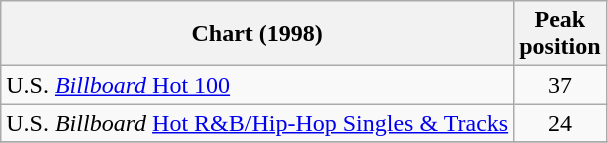<table class="wikitable">
<tr>
<th align="left">Chart (1998)</th>
<th align="center">Peak<br>position</th>
</tr>
<tr>
<td align="left">U.S. <a href='#'><em>Billboard</em> Hot 100</a></td>
<td align="center">37</td>
</tr>
<tr>
<td align="left">U.S. <em>Billboard</em> <a href='#'>Hot R&B/Hip-Hop Singles & Tracks</a></td>
<td align="center">24</td>
</tr>
<tr>
</tr>
</table>
